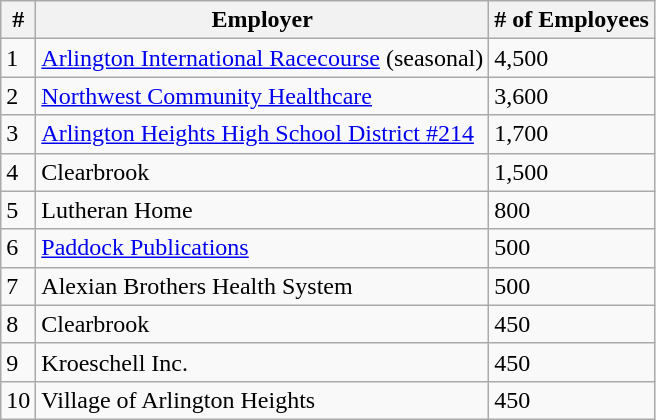<table class="wikitable">
<tr>
<th>#</th>
<th>Employer</th>
<th># of Employees</th>
</tr>
<tr>
<td>1</td>
<td><a href='#'>Arlington International Racecourse</a> (seasonal)</td>
<td>4,500</td>
</tr>
<tr>
<td>2</td>
<td><a href='#'>Northwest Community Healthcare</a></td>
<td>3,600</td>
</tr>
<tr>
<td>3</td>
<td><a href='#'>Arlington Heights High School District #214</a></td>
<td>1,700</td>
</tr>
<tr>
<td>4</td>
<td>Clearbrook</td>
<td>1,500</td>
</tr>
<tr>
<td>5</td>
<td>Lutheran Home</td>
<td>800</td>
</tr>
<tr>
<td>6</td>
<td><a href='#'>Paddock Publications</a></td>
<td>500</td>
</tr>
<tr>
<td>7</td>
<td>Alexian Brothers Health System</td>
<td>500</td>
</tr>
<tr>
<td>8</td>
<td>Clearbrook</td>
<td>450</td>
</tr>
<tr>
<td>9</td>
<td>Kroeschell Inc.</td>
<td>450</td>
</tr>
<tr>
<td>10</td>
<td>Village of Arlington Heights</td>
<td>450</td>
</tr>
</table>
